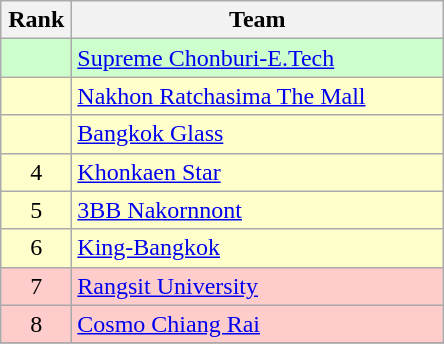<table class="wikitable" style="text-align: center;">
<tr>
<th width=40>Rank</th>
<th width=240>Team</th>
</tr>
<tr bgcolor=#ccffcc>
<td></td>
<td align=left><a href='#'>Supreme Chonburi-E.Tech</a></td>
</tr>
<tr bgcolor=#ffffcc>
<td></td>
<td align=left><a href='#'>Nakhon Ratchasima The Mall</a></td>
</tr>
<tr bgcolor=#ffffcc>
<td></td>
<td align=left><a href='#'>Bangkok Glass</a></td>
</tr>
<tr bgcolor=#ffffcc>
<td>4</td>
<td align=left><a href='#'>Khonkaen Star</a></td>
</tr>
<tr bgcolor=#ffffcc>
<td>5</td>
<td align=left><a href='#'>3BB Nakornnont</a></td>
</tr>
<tr bgcolor=#ffffcc>
<td>6</td>
<td align=left><a href='#'>King-Bangkok</a></td>
</tr>
<tr bgcolor=#ffcccc>
<td>7</td>
<td align=left><a href='#'>Rangsit University</a></td>
</tr>
<tr bgcolor=#ffcccc>
<td>8</td>
<td align=left><a href='#'>Cosmo Chiang Rai</a></td>
</tr>
<tr>
</tr>
</table>
